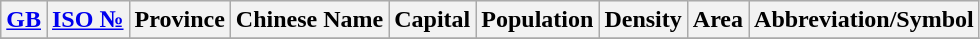<table class="wikitable sortable"  style="font-size:100%;">
<tr style="background:#efefef;">
<th align="center"><a href='#'>GB</a></th>
<th align="center"><a href='#'>ISO №</a></th>
<th align="left">Province</th>
<th align="left">Chinese Name</th>
<th align="left">Capital</th>
<th align="right">Population</th>
<th align="right">Density<br></th>
<th align="right">Area<br></th>
<th align="center" class="alphabetical">Abbreviation/Symbol</th>
</tr>
<tr>
</tr>
</table>
